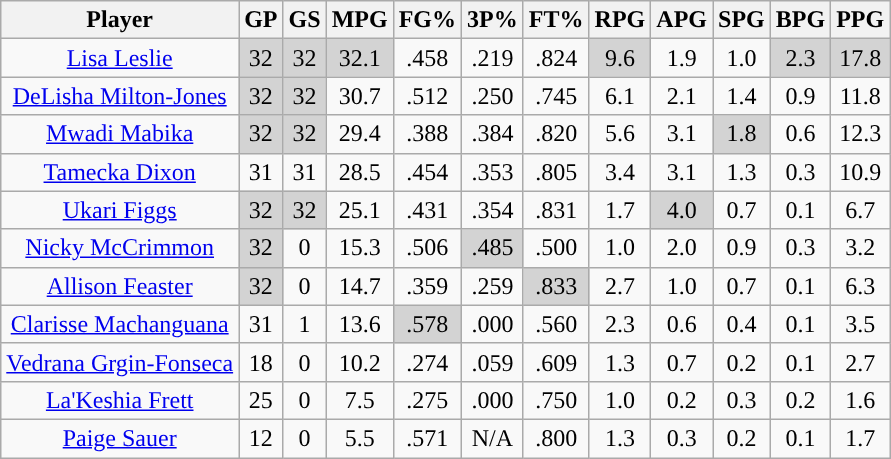<table class="wikitable sortable" style="text-align:center;">
<tr>
<th>Player</th>
<th>GP</th>
<th>GS</th>
<th>MPG</th>
<th>FG%</th>
<th>3P%</th>
<th>FT%</th>
<th>RPG</th>
<th>APG</th>
<th>SPG</th>
<th>BPG</th>
<th>PPG</th>
</tr>
<tr>
<td><a href='#'>Lisa Leslie</a></td>
<td style="background:#D3D3D3;">32</td>
<td style="background:#D3D3D3;">32</td>
<td style="background:#D3D3D3;">32.1</td>
<td>.458</td>
<td>.219</td>
<td>.824</td>
<td style="background:#D3D3D3;">9.6</td>
<td>1.9</td>
<td>1.0</td>
<td style="background:#D3D3D3;">2.3</td>
<td style="background:#D3D3D3;">17.8</td>
</tr>
<tr>
<td><a href='#'>DeLisha Milton-Jones</a></td>
<td style="background:#D3D3D3;">32</td>
<td style="background:#D3D3D3;">32</td>
<td>30.7</td>
<td>.512</td>
<td>.250</td>
<td>.745</td>
<td>6.1</td>
<td>2.1</td>
<td>1.4</td>
<td>0.9</td>
<td>11.8</td>
</tr>
<tr>
<td><a href='#'>Mwadi Mabika</a></td>
<td style="background:#D3D3D3;">32</td>
<td style="background:#D3D3D3;">32</td>
<td>29.4</td>
<td>.388</td>
<td>.384</td>
<td>.820</td>
<td>5.6</td>
<td>3.1</td>
<td style="background:#D3D3D3;">1.8</td>
<td>0.6</td>
<td>12.3</td>
</tr>
<tr>
<td><a href='#'>Tamecka Dixon</a></td>
<td>31</td>
<td>31</td>
<td>28.5</td>
<td>.454</td>
<td>.353</td>
<td>.805</td>
<td>3.4</td>
<td>3.1</td>
<td>1.3</td>
<td>0.3</td>
<td>10.9</td>
</tr>
<tr>
<td><a href='#'>Ukari Figgs</a></td>
<td style="background:#D3D3D3;">32</td>
<td style="background:#D3D3D3;">32</td>
<td>25.1</td>
<td>.431</td>
<td>.354</td>
<td>.831</td>
<td>1.7</td>
<td style="background:#D3D3D3;">4.0</td>
<td>0.7</td>
<td>0.1</td>
<td>6.7</td>
</tr>
<tr>
<td><a href='#'>Nicky McCrimmon</a></td>
<td style="background:#D3D3D3;">32</td>
<td>0</td>
<td>15.3</td>
<td>.506</td>
<td style="background:#D3D3D3;">.485</td>
<td>.500</td>
<td>1.0</td>
<td>2.0</td>
<td>0.9</td>
<td>0.3</td>
<td>3.2</td>
</tr>
<tr>
<td><a href='#'>Allison Feaster</a></td>
<td style="background:#D3D3D3;">32</td>
<td>0</td>
<td>14.7</td>
<td>.359</td>
<td>.259</td>
<td style="background:#D3D3D3;">.833</td>
<td>2.7</td>
<td>1.0</td>
<td>0.7</td>
<td>0.1</td>
<td>6.3</td>
</tr>
<tr>
<td><a href='#'>Clarisse Machanguana</a></td>
<td>31</td>
<td>1</td>
<td>13.6</td>
<td style="background:#D3D3D3;">.578</td>
<td>.000</td>
<td>.560</td>
<td>2.3</td>
<td>0.6</td>
<td>0.4</td>
<td>0.1</td>
<td>3.5</td>
</tr>
<tr>
<td><a href='#'>Vedrana Grgin-Fonseca</a></td>
<td>18</td>
<td>0</td>
<td>10.2</td>
<td>.274</td>
<td>.059</td>
<td>.609</td>
<td>1.3</td>
<td>0.7</td>
<td>0.2</td>
<td>0.1</td>
<td>2.7</td>
</tr>
<tr>
<td><a href='#'>La'Keshia Frett</a></td>
<td>25</td>
<td>0</td>
<td>7.5</td>
<td>.275</td>
<td>.000</td>
<td>.750</td>
<td>1.0</td>
<td>0.2</td>
<td>0.3</td>
<td>0.2</td>
<td>1.6</td>
</tr>
<tr>
<td><a href='#'>Paige Sauer</a></td>
<td>12</td>
<td>0</td>
<td>5.5</td>
<td>.571</td>
<td>N/A</td>
<td>.800</td>
<td>1.3</td>
<td>0.3</td>
<td>0.2</td>
<td>0.1</td>
<td>1.7</td>
</tr>
</table>
